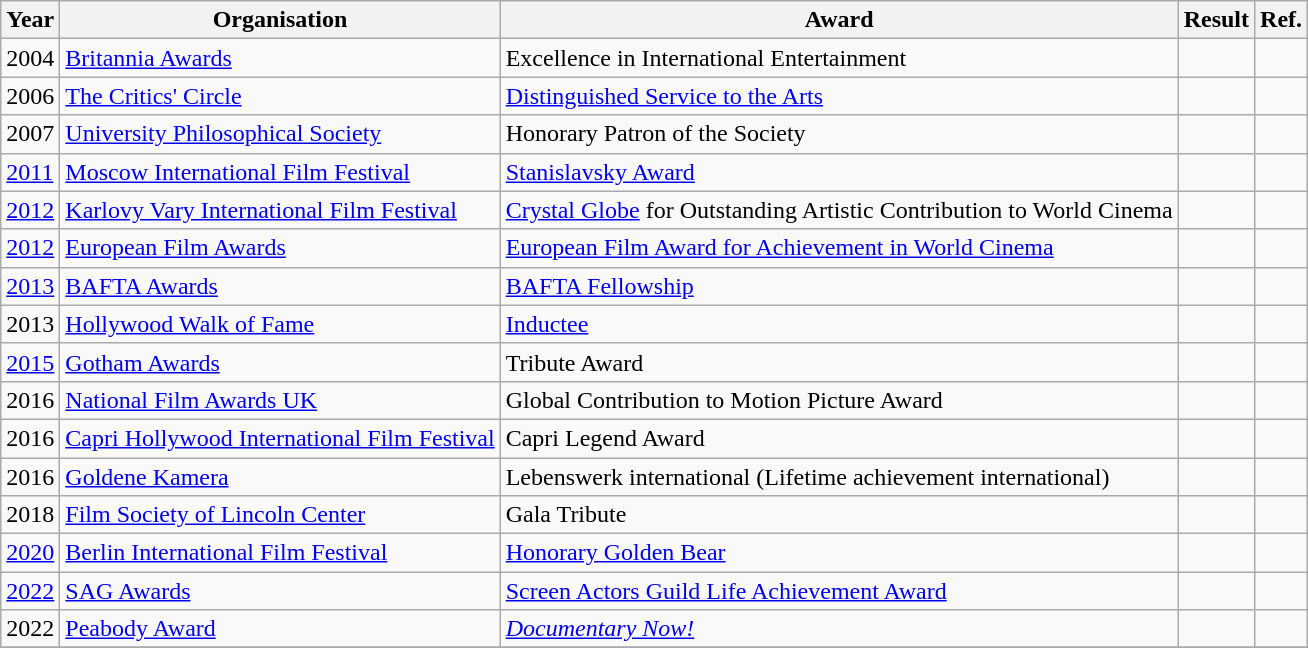<table class="wikitable">
<tr>
<th>Year</th>
<th>Organisation</th>
<th>Award</th>
<th>Result</th>
<th class=unsortable>Ref.</th>
</tr>
<tr>
<td>2004</td>
<td><a href='#'>Britannia Awards</a></td>
<td>Excellence in International Entertainment</td>
<td></td>
<td></td>
</tr>
<tr>
<td>2006</td>
<td><a href='#'>The Critics' Circle</a></td>
<td><a href='#'>Distinguished Service to the Arts</a></td>
<td></td>
<td></td>
</tr>
<tr>
<td>2007</td>
<td><a href='#'>University Philosophical Society</a></td>
<td>Honorary Patron of the Society</td>
<td></td>
<td></td>
</tr>
<tr>
<td><a href='#'>2011</a></td>
<td><a href='#'>Moscow International Film Festival</a></td>
<td><a href='#'>Stanislavsky Award</a></td>
<td></td>
<td></td>
</tr>
<tr>
<td><a href='#'>2012</a></td>
<td><a href='#'>Karlovy Vary International Film Festival</a></td>
<td><a href='#'>Crystal Globe</a> for Outstanding Artistic Contribution to World Cinema</td>
<td></td>
<td></td>
</tr>
<tr>
<td><a href='#'>2012</a></td>
<td><a href='#'>European Film Awards</a></td>
<td><a href='#'>European Film Award for Achievement in World Cinema</a></td>
<td></td>
<td></td>
</tr>
<tr>
<td><a href='#'>2013</a></td>
<td><a href='#'>BAFTA Awards</a></td>
<td><a href='#'>BAFTA Fellowship</a></td>
<td></td>
<td></td>
</tr>
<tr>
<td>2013</td>
<td><a href='#'>Hollywood Walk of Fame</a></td>
<td><a href='#'>Inductee</a></td>
<td></td>
<td></td>
</tr>
<tr>
<td><a href='#'>2015</a></td>
<td><a href='#'>Gotham Awards</a></td>
<td>Tribute Award</td>
<td></td>
<td></td>
</tr>
<tr>
<td>2016</td>
<td><a href='#'>National Film Awards UK</a></td>
<td>Global Contribution to Motion Picture Award</td>
<td></td>
<td></td>
</tr>
<tr>
<td>2016</td>
<td><a href='#'>Capri Hollywood International Film Festival</a></td>
<td>Capri Legend Award</td>
<td></td>
<td></td>
</tr>
<tr>
<td>2016</td>
<td><a href='#'>Goldene Kamera</a></td>
<td>Lebenswerk international (Lifetime achievement international)</td>
<td></td>
<td></td>
</tr>
<tr>
<td>2018</td>
<td><a href='#'>Film Society of Lincoln Center</a></td>
<td>Gala Tribute</td>
<td></td>
<td></td>
</tr>
<tr>
<td><a href='#'>2020</a></td>
<td><a href='#'>Berlin International Film Festival</a></td>
<td><a href='#'>Honorary Golden Bear</a></td>
<td></td>
<td></td>
</tr>
<tr>
<td><a href='#'>2022</a></td>
<td><a href='#'>SAG Awards</a></td>
<td><a href='#'>Screen Actors Guild Life Achievement Award</a></td>
<td></td>
<td></td>
</tr>
<tr>
<td>2022</td>
<td><a href='#'>Peabody Award</a></td>
<td><em><a href='#'>Documentary Now!</a></em></td>
<td></td>
<td></td>
</tr>
<tr>
</tr>
</table>
